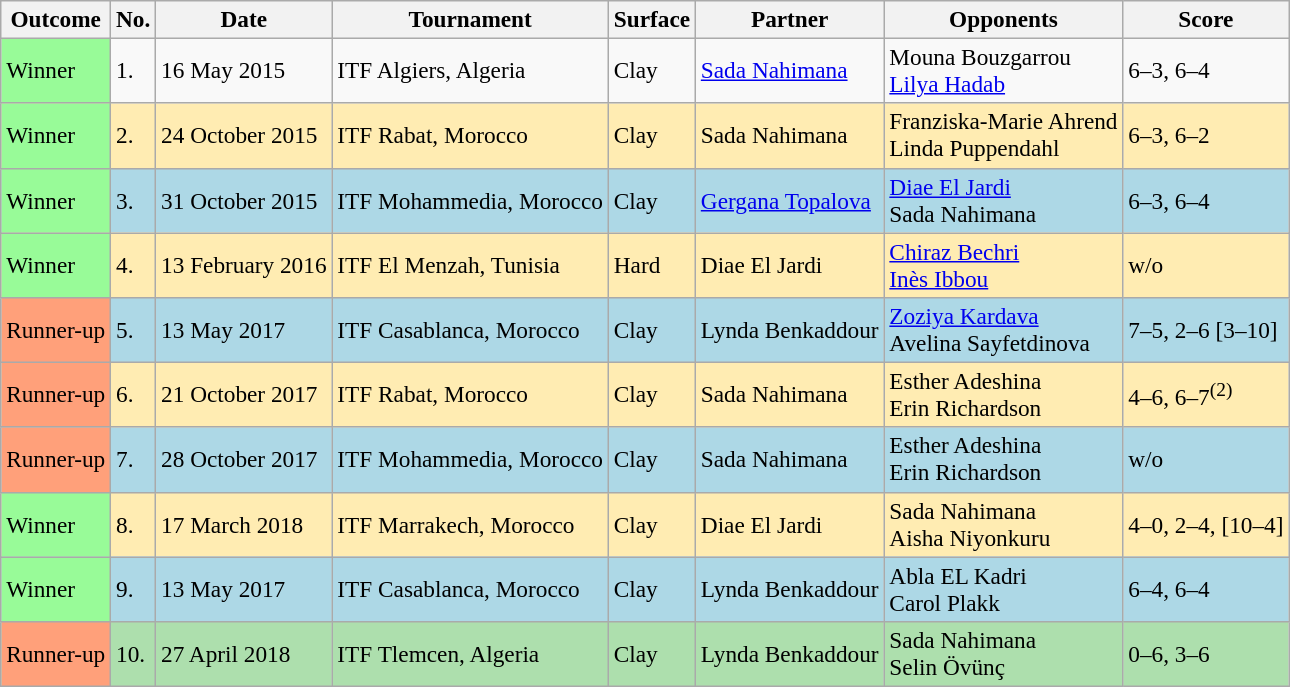<table class="wikitable nowrap" style=font-size:97%>
<tr>
<th>Outcome</th>
<th>No.</th>
<th>Date</th>
<th>Tournament</th>
<th>Surface</th>
<th>Partner</th>
<th>Opponents</th>
<th>Score</th>
</tr>
<tr>
<td bgcolor="98FB98">Winner</td>
<td>1.</td>
<td>16 May 2015</td>
<td>ITF Algiers, Algeria</td>
<td>Clay</td>
<td> <a href='#'>Sada Nahimana</a></td>
<td> Mouna Bouzgarrou <br>  <a href='#'>Lilya Hadab</a></td>
<td>6–3, 6–4</td>
</tr>
<tr bgcolor=#ffecb2>
<td bgcolor="98FB98">Winner</td>
<td>2.</td>
<td>24 October 2015</td>
<td>ITF Rabat, Morocco</td>
<td>Clay</td>
<td> Sada Nahimana</td>
<td> Franziska-Marie Ahrend <br>  Linda Puppendahl</td>
<td>6–3, 6–2</td>
</tr>
<tr bgcolor="lightblue">
<td bgcolor="98FB98">Winner</td>
<td>3.</td>
<td>31 October 2015</td>
<td>ITF Mohammedia, Morocco</td>
<td>Clay</td>
<td> <a href='#'>Gergana Topalova</a></td>
<td> <a href='#'>Diae El Jardi</a> <br>  Sada Nahimana</td>
<td>6–3, 6–4</td>
</tr>
<tr bgcolor=#ffecb2>
<td bgcolor="98FB98">Winner</td>
<td>4.</td>
<td>13 February 2016</td>
<td>ITF El Menzah, Tunisia</td>
<td>Hard</td>
<td> Diae El Jardi</td>
<td> <a href='#'>Chiraz Bechri</a> <br>  <a href='#'>Inès Ibbou</a></td>
<td>w/o</td>
</tr>
<tr bgcolor="lightblue">
<td style="background:#ffa07a;">Runner-up</td>
<td>5.</td>
<td>13 May 2017</td>
<td>ITF Casablanca, Morocco</td>
<td>Clay</td>
<td> Lynda Benkaddour</td>
<td> <a href='#'>Zoziya Kardava</a> <br>  Avelina Sayfetdinova</td>
<td>7–5, 2–6 [3–10]</td>
</tr>
<tr bgcolor=#ffecb2>
<td style="background:#ffa07a;">Runner-up</td>
<td>6.</td>
<td>21 October 2017</td>
<td>ITF Rabat, Morocco</td>
<td>Clay</td>
<td> Sada Nahimana</td>
<td> Esther Adeshina <br>  Erin Richardson</td>
<td>4–6, 6–7<sup>(2)</sup></td>
</tr>
<tr bgcolor="lightblue">
<td style="background:#ffa07a;">Runner-up</td>
<td>7.</td>
<td>28 October 2017</td>
<td>ITF Mohammedia, Morocco</td>
<td>Clay</td>
<td> Sada Nahimana</td>
<td> Esther Adeshina <br>  Erin Richardson</td>
<td>w/o</td>
</tr>
<tr bgcolor=#ffecb2>
<td bgcolor="98FB98">Winner</td>
<td>8.</td>
<td>17 March 2018</td>
<td>ITF Marrakech, Morocco</td>
<td>Clay</td>
<td> Diae El Jardi</td>
<td> Sada Nahimana <br>  Aisha Niyonkuru</td>
<td>4–0, 2–4, [10–4]</td>
</tr>
<tr bgcolor="lightblue">
<td bgcolor="98FB98">Winner</td>
<td>9.</td>
<td>13 May 2017</td>
<td>ITF Casablanca, Morocco</td>
<td>Clay</td>
<td> Lynda Benkaddour</td>
<td> Abla EL Kadri <br>  Carol Plakk</td>
<td>6–4, 6–4</td>
</tr>
<tr bgcolor="#ADDFAD">
<td style="background:#ffa07a;">Runner-up</td>
<td>10.</td>
<td>27 April 2018</td>
<td>ITF Tlemcen, Algeria</td>
<td>Clay</td>
<td> Lynda Benkaddour</td>
<td> Sada Nahimana <br>  Selin Övünç</td>
<td>0–6, 3–6</td>
</tr>
</table>
